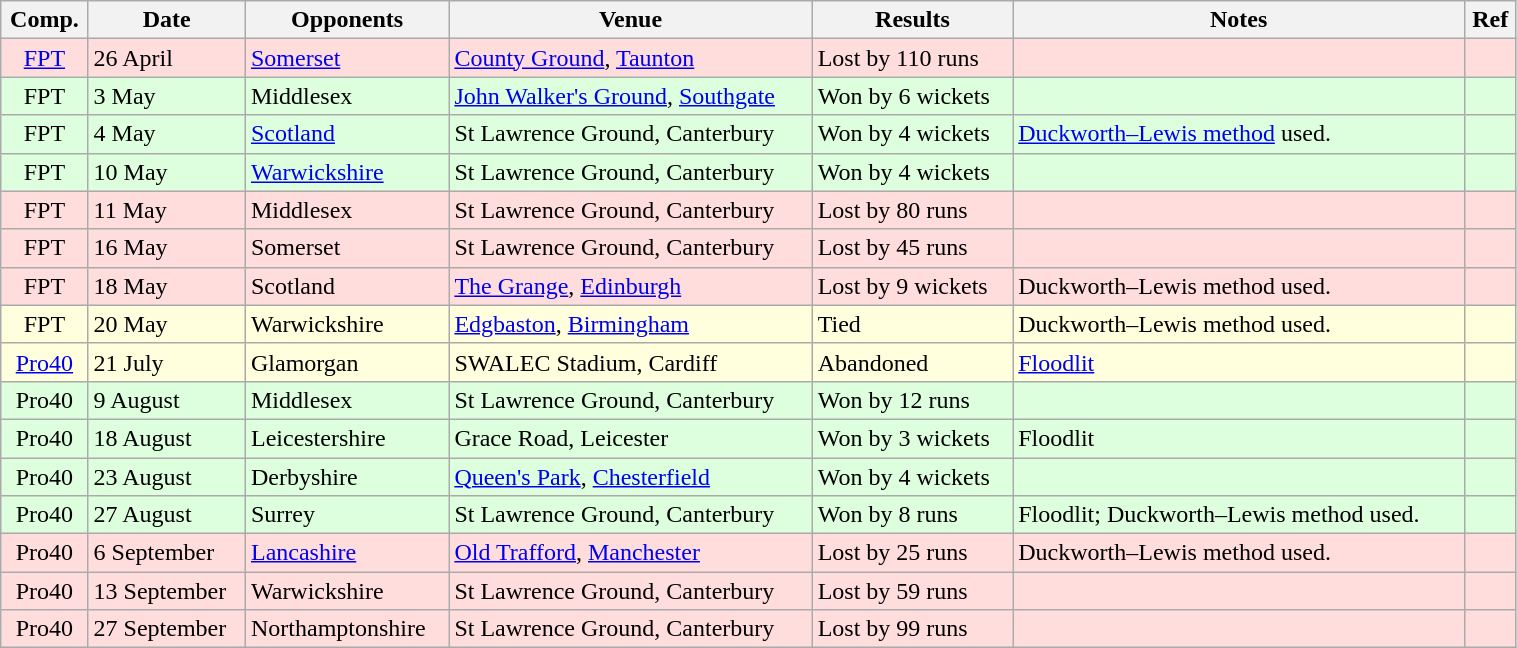<table class="wikitable" style="width:80%">
<tr>
<th>Comp.</th>
<th>Date</th>
<th>Opponents</th>
<th>Venue</th>
<th>Results</th>
<th>Notes</th>
<th>Ref</th>
</tr>
<tr style="background:#fdd">
<td style="text-align:center"><a href='#'>FPT</a></td>
<td>26 April</td>
<td><a href='#'>Somerset</a></td>
<td><a href='#'>County Ground</a>, <a href='#'>Taunton</a></td>
<td>Lost by 110 runs</td>
<td></td>
<td style="text-align:center"></td>
</tr>
<tr style="background:#dfd">
<td style="text-align:center">FPT</td>
<td>3 May</td>
<td>Middlesex</td>
<td><a href='#'>John Walker's Ground</a>, <a href='#'>Southgate</a></td>
<td>Won by 6 wickets</td>
<td></td>
<td style="text-align:center"></td>
</tr>
<tr style="background:#dfd">
<td style="text-align:center">FPT</td>
<td>4 May</td>
<td><a href='#'>Scotland</a></td>
<td>St Lawrence Ground, Canterbury</td>
<td>Won by 4 wickets</td>
<td><a href='#'>Duckworth–Lewis method</a> used.</td>
<td style="text-align:center"></td>
</tr>
<tr style="background:#dfd">
<td style="text-align:center">FPT</td>
<td>10 May</td>
<td><a href='#'>Warwickshire</a></td>
<td>St Lawrence Ground, Canterbury</td>
<td>Won by 4 wickets</td>
<td></td>
<td style="text-align:center"></td>
</tr>
<tr style="background:#fdd">
<td style="text-align:center">FPT</td>
<td>11 May</td>
<td>Middlesex</td>
<td>St Lawrence Ground, Canterbury</td>
<td>Lost by 80 runs</td>
<td></td>
<td style="text-align:center"></td>
</tr>
<tr style="background:#fdd">
<td style="text-align:center">FPT</td>
<td>16 May</td>
<td>Somerset</td>
<td>St Lawrence Ground, Canterbury</td>
<td>Lost by 45 runs</td>
<td></td>
<td style="text-align:center"></td>
</tr>
<tr style="background:#fdd">
<td style="text-align:center">FPT</td>
<td>18 May</td>
<td>Scotland</td>
<td><a href='#'>The Grange</a>, <a href='#'>Edinburgh</a></td>
<td>Lost by 9 wickets</td>
<td>Duckworth–Lewis method used.</td>
<td style="text-align:center"></td>
</tr>
<tr style="background:#ffd">
<td style="text-align:center">FPT</td>
<td>20 May</td>
<td>Warwickshire</td>
<td><a href='#'>Edgbaston</a>, <a href='#'>Birmingham</a></td>
<td>Tied</td>
<td>Duckworth–Lewis method used.</td>
<td style="text-align:center"></td>
</tr>
<tr style="background:#ffd">
<td style="text-align:center"><a href='#'>Pro40</a></td>
<td>21 July</td>
<td>Glamorgan</td>
<td>SWALEC Stadium, Cardiff</td>
<td>Abandoned</td>
<td><a href='#'>Floodlit</a></td>
<td style="text-align:center"></td>
</tr>
<tr style="background:#dfd">
<td style="text-align:center">Pro40</td>
<td>9 August</td>
<td>Middlesex</td>
<td>St Lawrence Ground, Canterbury</td>
<td>Won by 12 runs</td>
<td></td>
<td style="text-align:center"></td>
</tr>
<tr style="background:#dfd">
<td style="text-align:center">Pro40</td>
<td>18 August</td>
<td>Leicestershire</td>
<td>Grace Road, Leicester</td>
<td>Won by 3 wickets</td>
<td>Floodlit</td>
<td style="text-align:center"></td>
</tr>
<tr style="background:#dfd">
<td style="text-align:center">Pro40</td>
<td>23 August</td>
<td>Derbyshire</td>
<td><a href='#'>Queen's Park</a>, <a href='#'>Chesterfield</a></td>
<td>Won by 4 wickets</td>
<td></td>
<td style="text-align:center"></td>
</tr>
<tr style="background:#dfd">
<td style="text-align:center">Pro40</td>
<td>27 August</td>
<td>Surrey</td>
<td>St Lawrence Ground, Canterbury</td>
<td>Won by 8 runs</td>
<td>Floodlit; Duckworth–Lewis method used.</td>
<td style="text-align:center"></td>
</tr>
<tr style="background:#fdd">
<td style="text-align:center">Pro40</td>
<td>6 September</td>
<td><a href='#'>Lancashire</a></td>
<td><a href='#'>Old Trafford</a>, <a href='#'>Manchester</a></td>
<td>Lost by 25 runs</td>
<td>Duckworth–Lewis method used.</td>
<td style="text-align:center"></td>
</tr>
<tr style="background:#fdd">
<td style="text-align:center">Pro40</td>
<td>13 September</td>
<td>Warwickshire</td>
<td>St Lawrence Ground, Canterbury</td>
<td>Lost by 59 runs</td>
<td></td>
<td style="text-align:center"></td>
</tr>
<tr style="background:#fdd">
<td style="text-align:center">Pro40</td>
<td>27 September</td>
<td>Northamptonshire</td>
<td>St Lawrence Ground, Canterbury</td>
<td>Lost by 99 runs</td>
<td></td>
<td style="text-align:center"></td>
</tr>
</table>
